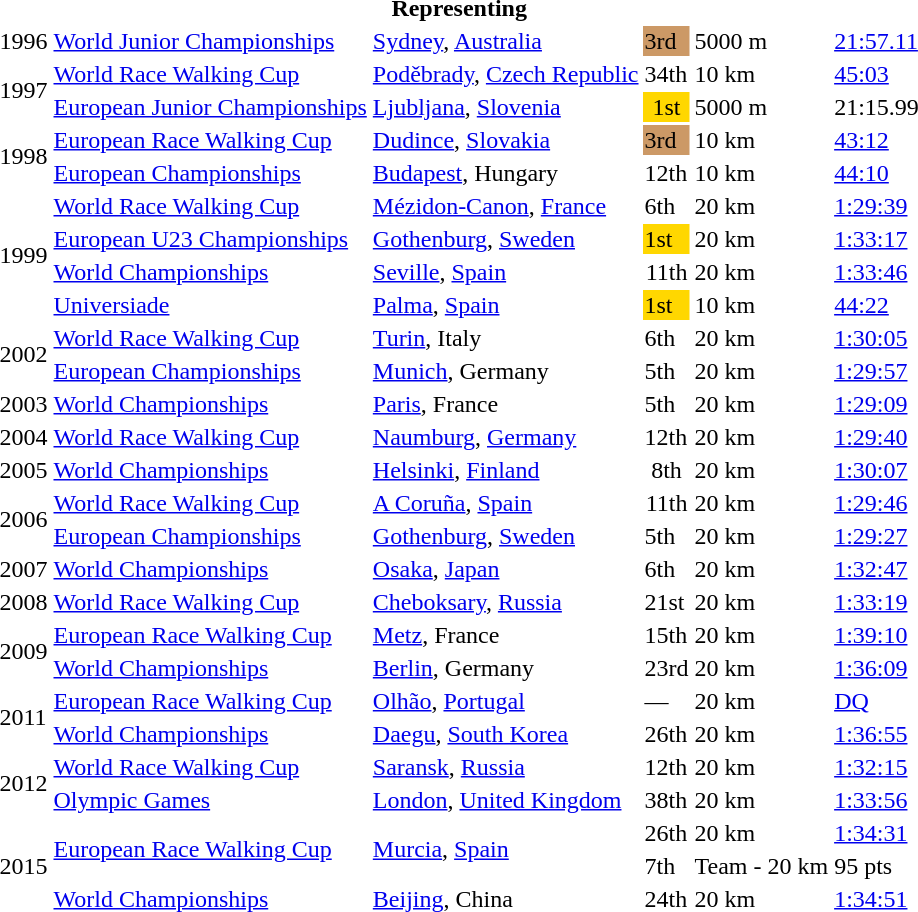<table>
<tr>
<th colspan="6">Representing </th>
</tr>
<tr>
<td>1996</td>
<td><a href='#'>World Junior Championships</a></td>
<td><a href='#'>Sydney</a>, <a href='#'>Australia</a></td>
<td bgcolor="cc9966">3rd</td>
<td>5000 m</td>
<td><a href='#'>21:57.11</a></td>
</tr>
<tr>
<td rowspan=2>1997</td>
<td><a href='#'>World Race Walking Cup</a></td>
<td><a href='#'>Poděbrady</a>, <a href='#'>Czech Republic</a></td>
<td>34th</td>
<td>10 km</td>
<td><a href='#'>45:03</a></td>
</tr>
<tr>
<td><a href='#'>European Junior Championships</a></td>
<td><a href='#'>Ljubljana</a>, <a href='#'>Slovenia</a></td>
<td bgcolor="gold" align="center">1st</td>
<td>5000 m</td>
<td>21:15.99</td>
</tr>
<tr>
<td rowspan=2>1998</td>
<td><a href='#'>European Race Walking Cup</a></td>
<td><a href='#'>Dudince</a>, <a href='#'>Slovakia</a></td>
<td bgcolor="cc9966">3rd</td>
<td>10 km</td>
<td><a href='#'>43:12</a></td>
</tr>
<tr>
<td><a href='#'>European Championships</a></td>
<td><a href='#'>Budapest</a>, Hungary</td>
<td>12th</td>
<td>10 km</td>
<td><a href='#'>44:10</a></td>
</tr>
<tr>
<td rowspan=4>1999</td>
<td><a href='#'>World Race Walking Cup</a></td>
<td><a href='#'>Mézidon-Canon</a>, <a href='#'>France</a></td>
<td>6th</td>
<td>20 km</td>
<td><a href='#'>1:29:39</a></td>
</tr>
<tr>
<td><a href='#'>European U23 Championships</a></td>
<td><a href='#'>Gothenburg</a>, <a href='#'>Sweden</a></td>
<td bgcolor=gold>1st</td>
<td>20 km</td>
<td><a href='#'>1:33:17</a></td>
</tr>
<tr>
<td><a href='#'>World Championships</a></td>
<td><a href='#'>Seville</a>, <a href='#'>Spain</a></td>
<td align="center">11th</td>
<td>20 km</td>
<td><a href='#'>1:33:46</a></td>
</tr>
<tr>
<td><a href='#'>Universiade</a></td>
<td><a href='#'>Palma</a>, <a href='#'>Spain</a></td>
<td bgcolor="gold">1st</td>
<td>10 km</td>
<td><a href='#'>44:22</a></td>
</tr>
<tr>
<td rowspan=2>2002</td>
<td><a href='#'>World Race Walking Cup</a></td>
<td><a href='#'>Turin</a>, Italy</td>
<td>6th</td>
<td>20 km</td>
<td><a href='#'>1:30:05</a></td>
</tr>
<tr>
<td><a href='#'>European Championships</a></td>
<td><a href='#'>Munich</a>, Germany</td>
<td>5th</td>
<td>20 km</td>
<td><a href='#'>1:29:57</a></td>
</tr>
<tr>
<td>2003</td>
<td><a href='#'>World Championships</a></td>
<td><a href='#'>Paris</a>, France</td>
<td>5th</td>
<td>20 km</td>
<td><a href='#'>1:29:09</a></td>
</tr>
<tr>
<td>2004</td>
<td><a href='#'>World Race Walking Cup</a></td>
<td><a href='#'>Naumburg</a>, <a href='#'>Germany</a></td>
<td>12th</td>
<td>20 km</td>
<td><a href='#'>1:29:40</a></td>
</tr>
<tr>
<td>2005</td>
<td><a href='#'>World Championships</a></td>
<td><a href='#'>Helsinki</a>, <a href='#'>Finland</a></td>
<td align="center">8th</td>
<td>20 km</td>
<td><a href='#'>1:30:07</a></td>
</tr>
<tr>
<td rowspan=2>2006</td>
<td><a href='#'>World Race Walking Cup</a></td>
<td><a href='#'>A Coruña</a>, <a href='#'>Spain</a></td>
<td align="center">11th</td>
<td>20 km</td>
<td><a href='#'>1:29:46</a></td>
</tr>
<tr>
<td><a href='#'>European Championships</a></td>
<td><a href='#'>Gothenburg</a>, <a href='#'>Sweden</a></td>
<td>5th</td>
<td>20 km</td>
<td><a href='#'>1:29:27</a></td>
</tr>
<tr>
<td>2007</td>
<td><a href='#'>World Championships</a></td>
<td><a href='#'>Osaka</a>, <a href='#'>Japan</a></td>
<td>6th</td>
<td>20 km</td>
<td><a href='#'>1:32:47</a></td>
</tr>
<tr>
<td>2008</td>
<td><a href='#'>World Race Walking Cup</a></td>
<td><a href='#'>Cheboksary</a>, <a href='#'>Russia</a></td>
<td>21st</td>
<td>20 km</td>
<td><a href='#'>1:33:19</a></td>
</tr>
<tr>
<td rowspan=2>2009</td>
<td><a href='#'>European Race Walking Cup</a></td>
<td><a href='#'>Metz</a>, France</td>
<td>15th</td>
<td>20 km</td>
<td><a href='#'>1:39:10</a></td>
</tr>
<tr>
<td><a href='#'>World Championships</a></td>
<td><a href='#'>Berlin</a>, Germany</td>
<td>23rd</td>
<td>20 km</td>
<td><a href='#'>1:36:09</a></td>
</tr>
<tr>
<td rowspan=2>2011</td>
<td><a href='#'>European Race Walking Cup</a></td>
<td><a href='#'>Olhão</a>, <a href='#'>Portugal</a></td>
<td>—</td>
<td>20 km</td>
<td><a href='#'>DQ</a></td>
</tr>
<tr>
<td><a href='#'>World Championships</a></td>
<td><a href='#'>Daegu</a>, <a href='#'>South Korea</a></td>
<td>26th</td>
<td>20 km</td>
<td><a href='#'>1:36:55</a></td>
</tr>
<tr>
<td rowspan=2>2012</td>
<td><a href='#'>World Race Walking Cup</a></td>
<td><a href='#'>Saransk</a>, <a href='#'>Russia</a></td>
<td>12th</td>
<td>20 km</td>
<td><a href='#'>1:32:15</a></td>
</tr>
<tr>
<td><a href='#'>Olympic Games</a></td>
<td><a href='#'>London</a>, <a href='#'>United Kingdom</a></td>
<td>38th</td>
<td>20 km</td>
<td><a href='#'>1:33:56</a></td>
</tr>
<tr>
<td rowspan=3>2015</td>
<td rowspan=2><a href='#'>European Race Walking Cup</a></td>
<td rowspan=2><a href='#'>Murcia</a>, <a href='#'>Spain</a></td>
<td>26th</td>
<td>20 km</td>
<td><a href='#'>1:34:31</a></td>
</tr>
<tr>
<td>7th</td>
<td>Team - 20 km</td>
<td>95 pts</td>
</tr>
<tr>
<td><a href='#'>World Championships</a></td>
<td><a href='#'>Beijing</a>, China</td>
<td>24th</td>
<td>20 km</td>
<td><a href='#'>1:34:51</a></td>
</tr>
</table>
